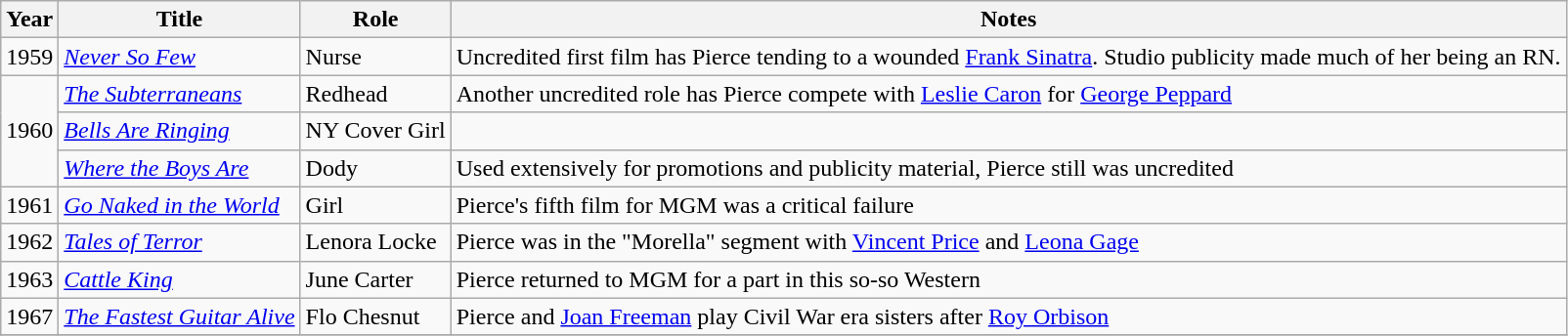<table class="wikitable sortable plainrowheaders">
<tr>
<th scope="col">Year</th>
<th scope="col">Title</th>
<th scope="col">Role</th>
<th scope="col">Notes</th>
</tr>
<tr>
<td>1959</td>
<td><em><a href='#'>Never So Few</a></em></td>
<td>Nurse</td>
<td>Uncredited first film has Pierce tending to a wounded <a href='#'>Frank Sinatra</a>. Studio publicity made much of her being an RN.</td>
</tr>
<tr>
<td rowspan=3>1960</td>
<td><em><a href='#'>The Subterraneans</a></em></td>
<td>Redhead</td>
<td>Another uncredited role has Pierce compete with <a href='#'>Leslie Caron</a> for <a href='#'>George Peppard</a></td>
</tr>
<tr>
<td><em><a href='#'>Bells Are Ringing</a></em></td>
<td>NY Cover Girl</td>
<td></td>
</tr>
<tr>
<td><em><a href='#'>Where the Boys Are</a></em></td>
<td>Dody</td>
<td>Used extensively for promotions and publicity material, Pierce still was uncredited</td>
</tr>
<tr>
<td>1961</td>
<td><em><a href='#'>Go Naked in the World</a></em></td>
<td>Girl</td>
<td>Pierce's fifth film for MGM was a critical failure</td>
</tr>
<tr>
<td>1962</td>
<td><em><a href='#'>Tales of Terror</a></em></td>
<td>Lenora Locke</td>
<td>Pierce was in the "Morella" segment with <a href='#'>Vincent Price</a> and <a href='#'>Leona Gage</a></td>
</tr>
<tr>
<td>1963</td>
<td><em><a href='#'>Cattle King</a></em></td>
<td>June Carter</td>
<td>Pierce returned to MGM for a part in this so-so Western</td>
</tr>
<tr>
<td>1967</td>
<td><em><a href='#'>The Fastest Guitar Alive</a></em></td>
<td>Flo Chesnut</td>
<td>Pierce and <a href='#'>Joan Freeman</a> play Civil War era sisters after <a href='#'>Roy Orbison</a></td>
</tr>
<tr>
</tr>
</table>
